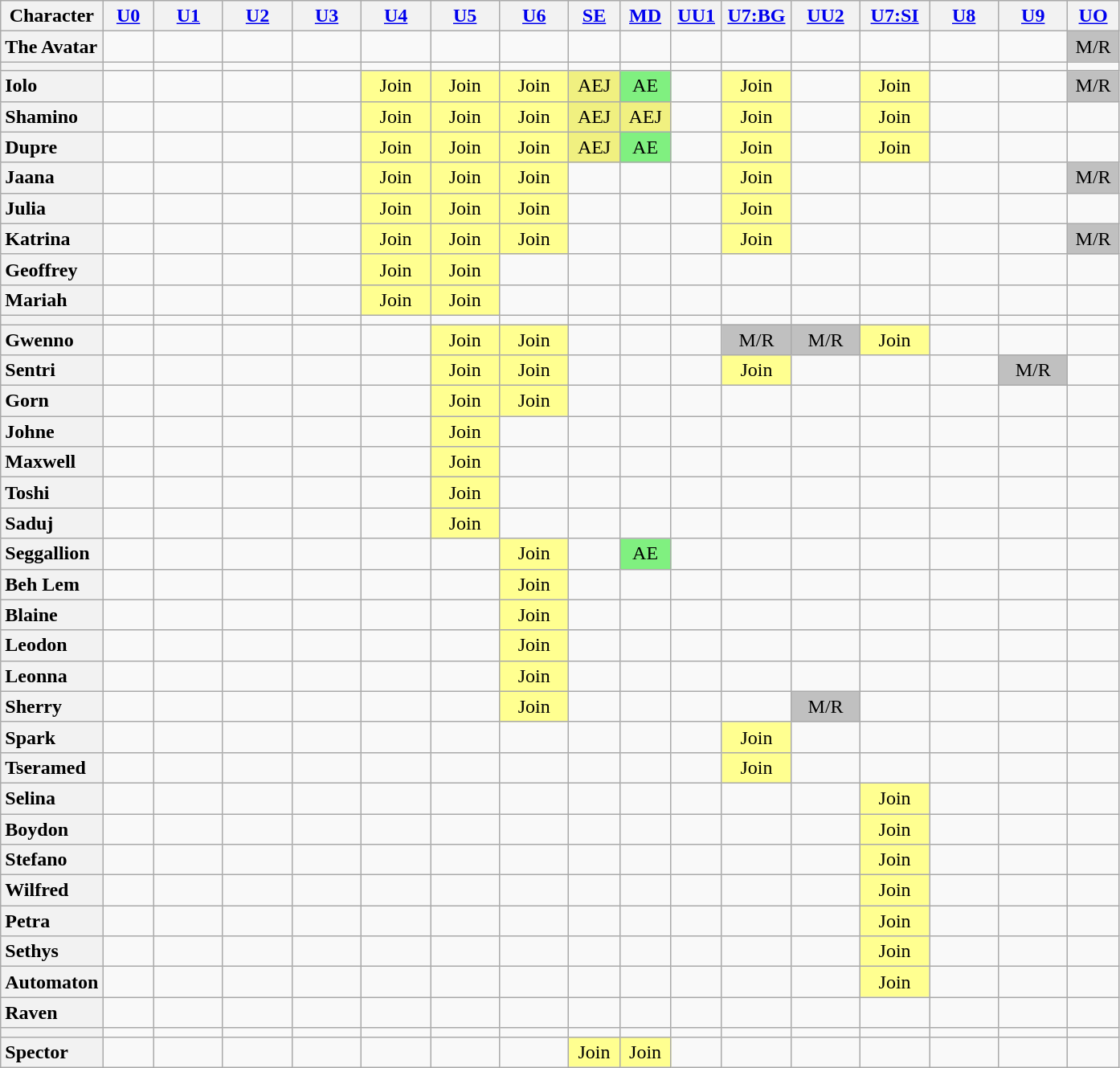<table class="wikitable" style="text-align: center;">
<tr>
<th>Character</th>
<th style="width:35px"><a href='#'>U0</a></th>
<th style="width:50px"><a href='#'>U1</a></th>
<th style="width:50px"><a href='#'>U2</a></th>
<th style="width:50px"><a href='#'>U3</a></th>
<th style="width:50px"><a href='#'>U4</a></th>
<th style="width:50px"><a href='#'>U5</a></th>
<th style="width:50px"><a href='#'>U6</a></th>
<th style="width:35px"><a href='#'>SE</a></th>
<th style="width:35px"><a href='#'>MD</a></th>
<th style="width:35px"><a href='#'>UU1</a></th>
<th style="width:50px"><a href='#'>U7:BG</a></th>
<th style="width:50px"><a href='#'>UU2</a></th>
<th style="width:50px"><a href='#'>U7:SI</a></th>
<th style="width:50px"><a href='#'>U8</a></th>
<th style="width:50px"><a href='#'>U9</a></th>
<th style="width:35px"><a href='#'>UO</a></th>
</tr>
<tr>
<th style="text-align: left;">The Avatar</th>
<td></td>
<td></td>
<td></td>
<td></td>
<td></td>
<td></td>
<td></td>
<td></td>
<td></td>
<td></td>
<td></td>
<td></td>
<td></td>
<td></td>
<td></td>
<td style="background: #C0C0C0">M/R</td>
</tr>
<tr>
<th></th>
<td></td>
<td></td>
<td></td>
<td></td>
<td></td>
<td></td>
<td></td>
<td></td>
<td></td>
<td></td>
<td></td>
<td></td>
<td></td>
<td></td>
<td></td>
<td></td>
</tr>
<tr>
<th style="text-align: left;">Iolo</th>
<td></td>
<td></td>
<td></td>
<td></td>
<td style="background: #FFFF90">Join</td>
<td style="background: #FFFF90">Join</td>
<td style="background: #FFFF90">Join</td>
<td style="background: #F0F080">AEJ</td>
<td style="background: #80F080">AE</td>
<td></td>
<td style="background: #FFFF90">Join</td>
<td></td>
<td style="background: #FFFF90">Join</td>
<td></td>
<td></td>
<td style="background: #C0C0C0">M/R</td>
</tr>
<tr>
<th style="text-align: left;">Shamino</th>
<td></td>
<td></td>
<td></td>
<td></td>
<td style="background: #FFFF90">Join</td>
<td style="background: #FFFF90">Join</td>
<td style="background: #FFFF90">Join</td>
<td style="background: #F0F080">AEJ</td>
<td style="background: #F0F080">AEJ</td>
<td></td>
<td style="background: #FFFF90">Join</td>
<td></td>
<td style="background: #FFFF90">Join</td>
<td></td>
<td></td>
<td></td>
</tr>
<tr>
<th style="text-align: left;">Dupre</th>
<td></td>
<td></td>
<td></td>
<td></td>
<td style="background: #FFFF90">Join</td>
<td style="background: #FFFF90">Join</td>
<td style="background: #FFFF90">Join</td>
<td style="background: #F0F080">AEJ</td>
<td style="background: #80F080">AE</td>
<td></td>
<td style="background: #FFFF90">Join</td>
<td></td>
<td style="background: #FFFF90">Join</td>
<td></td>
<td></td>
<td></td>
</tr>
<tr>
<th style="text-align: left;">Jaana</th>
<td></td>
<td></td>
<td></td>
<td></td>
<td style="background: #FFFF90">Join</td>
<td style="background: #FFFF90">Join</td>
<td style="background: #FFFF90">Join</td>
<td></td>
<td></td>
<td></td>
<td style="background: #FFFF90">Join</td>
<td></td>
<td></td>
<td></td>
<td></td>
<td style="background: #C0C0C0">M/R</td>
</tr>
<tr>
<th style="text-align: left;">Julia</th>
<td></td>
<td></td>
<td></td>
<td></td>
<td style="background: #FFFF90">Join</td>
<td style="background: #FFFF90">Join</td>
<td style="background: #FFFF90">Join</td>
<td></td>
<td></td>
<td></td>
<td style="background: #FFFF90">Join</td>
<td></td>
<td></td>
<td></td>
<td></td>
<td></td>
</tr>
<tr>
<th style="text-align: left;">Katrina</th>
<td></td>
<td></td>
<td></td>
<td></td>
<td style="background: #FFFF90">Join</td>
<td style="background: #FFFF90">Join</td>
<td style="background: #FFFF90">Join</td>
<td></td>
<td></td>
<td></td>
<td style="background: #FFFF90">Join</td>
<td></td>
<td></td>
<td></td>
<td></td>
<td style="background: #C0C0C0">M/R</td>
</tr>
<tr>
<th style="text-align: left;">Geoffrey</th>
<td></td>
<td></td>
<td></td>
<td></td>
<td style="background: #FFFF90">Join</td>
<td style="background: #FFFF90">Join</td>
<td></td>
<td></td>
<td></td>
<td></td>
<td></td>
<td></td>
<td></td>
<td></td>
<td></td>
<td></td>
</tr>
<tr>
<th style="text-align: left;">Mariah</th>
<td></td>
<td></td>
<td></td>
<td></td>
<td style="background: #FFFF90">Join</td>
<td style="background: #FFFF90">Join</td>
<td></td>
<td></td>
<td></td>
<td></td>
<td></td>
<td></td>
<td></td>
<td></td>
<td></td>
<td></td>
</tr>
<tr>
<th></th>
<td></td>
<td></td>
<td></td>
<td></td>
<td></td>
<td></td>
<td></td>
<td></td>
<td></td>
<td></td>
<td></td>
<td></td>
<td></td>
<td></td>
<td></td>
<td></td>
</tr>
<tr>
<th style="text-align: left;">Gwenno</th>
<td></td>
<td></td>
<td></td>
<td></td>
<td></td>
<td style="background: #FFFF90">Join</td>
<td style="background: #FFFF90">Join</td>
<td></td>
<td></td>
<td></td>
<td style="background: #C0C0C0">M/R</td>
<td style="background: #C0C0C0">M/R</td>
<td style="background: #FFFF90">Join</td>
<td></td>
<td></td>
<td></td>
</tr>
<tr>
<th style="text-align: left;">Sentri</th>
<td></td>
<td></td>
<td></td>
<td></td>
<td></td>
<td style="background: #FFFF90">Join</td>
<td style="background: #FFFF90">Join</td>
<td></td>
<td></td>
<td></td>
<td style="background: #FFFF90">Join</td>
<td></td>
<td></td>
<td></td>
<td style="background: #C0C0C0">M/R</td>
<td></td>
</tr>
<tr>
<th style="text-align: left;">Gorn</th>
<td></td>
<td></td>
<td></td>
<td></td>
<td></td>
<td style="background: #FFFF90">Join</td>
<td style="background: #FFFF90">Join</td>
<td></td>
<td></td>
<td></td>
<td></td>
<td></td>
<td></td>
<td></td>
<td></td>
<td></td>
</tr>
<tr>
<th style="text-align: left;">Johne</th>
<td></td>
<td></td>
<td></td>
<td></td>
<td></td>
<td style="background: #FFFF90">Join</td>
<td></td>
<td></td>
<td></td>
<td></td>
<td></td>
<td></td>
<td></td>
<td></td>
<td></td>
<td></td>
</tr>
<tr>
<th style="text-align: left;">Maxwell</th>
<td></td>
<td></td>
<td></td>
<td></td>
<td></td>
<td style="background: #FFFF90">Join</td>
<td></td>
<td></td>
<td></td>
<td></td>
<td></td>
<td></td>
<td></td>
<td></td>
<td></td>
<td></td>
</tr>
<tr>
<th style="text-align: left;">Toshi</th>
<td></td>
<td></td>
<td></td>
<td></td>
<td></td>
<td style="background: #FFFF90">Join</td>
<td></td>
<td></td>
<td></td>
<td></td>
<td></td>
<td></td>
<td></td>
<td></td>
<td></td>
<td></td>
</tr>
<tr>
<th style="text-align: left;">Saduj</th>
<td></td>
<td></td>
<td></td>
<td></td>
<td></td>
<td style="background: #FFFF90">Join</td>
<td></td>
<td></td>
<td></td>
<td></td>
<td></td>
<td></td>
<td></td>
<td></td>
<td></td>
<td></td>
</tr>
<tr>
<th style="text-align: left;">Seggallion</th>
<td></td>
<td></td>
<td></td>
<td></td>
<td></td>
<td></td>
<td style="background: #FFFF90">Join</td>
<td></td>
<td style="background: #80F080">AE</td>
<td></td>
<td></td>
<td></td>
<td></td>
<td></td>
<td></td>
<td></td>
</tr>
<tr>
<th style="text-align: left;">Beh Lem</th>
<td></td>
<td></td>
<td></td>
<td></td>
<td></td>
<td></td>
<td style="background: #FFFF90">Join</td>
<td></td>
<td></td>
<td></td>
<td></td>
<td></td>
<td></td>
<td></td>
<td></td>
<td></td>
</tr>
<tr>
<th style="text-align: left;">Blaine</th>
<td></td>
<td></td>
<td></td>
<td></td>
<td></td>
<td></td>
<td style="background: #FFFF90">Join</td>
<td></td>
<td></td>
<td></td>
<td></td>
<td></td>
<td></td>
<td></td>
<td></td>
<td></td>
</tr>
<tr>
<th style="text-align: left;">Leodon</th>
<td></td>
<td></td>
<td></td>
<td></td>
<td></td>
<td></td>
<td style="background: #FFFF90">Join</td>
<td></td>
<td></td>
<td></td>
<td></td>
<td></td>
<td></td>
<td></td>
<td></td>
<td></td>
</tr>
<tr>
<th style="text-align: left;">Leonna</th>
<td></td>
<td></td>
<td></td>
<td></td>
<td></td>
<td></td>
<td style="background: #FFFF90">Join</td>
<td></td>
<td></td>
<td></td>
<td></td>
<td></td>
<td></td>
<td></td>
<td></td>
<td></td>
</tr>
<tr>
<th style="text-align: left;">Sherry</th>
<td></td>
<td></td>
<td></td>
<td></td>
<td></td>
<td></td>
<td style="background: #FFFF90">Join</td>
<td></td>
<td></td>
<td></td>
<td></td>
<td style="background: #C0C0C0">M/R</td>
<td></td>
<td></td>
<td></td>
<td></td>
</tr>
<tr>
<th style="text-align: left;">Spark</th>
<td></td>
<td></td>
<td></td>
<td></td>
<td></td>
<td></td>
<td></td>
<td></td>
<td></td>
<td></td>
<td style="background: #FFFF90">Join</td>
<td></td>
<td></td>
<td></td>
<td></td>
<td></td>
</tr>
<tr>
<th style="text-align: left;">Tseramed</th>
<td></td>
<td></td>
<td></td>
<td></td>
<td></td>
<td></td>
<td></td>
<td></td>
<td></td>
<td></td>
<td style="background: #FFFF90">Join</td>
<td></td>
<td></td>
<td></td>
<td></td>
<td></td>
</tr>
<tr>
<th style="text-align: left;">Selina</th>
<td></td>
<td></td>
<td></td>
<td></td>
<td></td>
<td></td>
<td></td>
<td></td>
<td></td>
<td></td>
<td></td>
<td></td>
<td style="background: #FFFF90">Join</td>
<td></td>
<td></td>
<td></td>
</tr>
<tr>
<th style="text-align: left;">Boydon</th>
<td></td>
<td></td>
<td></td>
<td></td>
<td></td>
<td></td>
<td></td>
<td></td>
<td></td>
<td></td>
<td></td>
<td></td>
<td style="background: #FFFF90">Join</td>
<td></td>
<td></td>
<td></td>
</tr>
<tr>
<th style="text-align: left;">Stefano</th>
<td></td>
<td></td>
<td></td>
<td></td>
<td></td>
<td></td>
<td></td>
<td></td>
<td></td>
<td></td>
<td></td>
<td></td>
<td style="background: #FFFF90">Join</td>
<td></td>
<td></td>
<td></td>
</tr>
<tr>
<th style="text-align: left;">Wilfred</th>
<td></td>
<td></td>
<td></td>
<td></td>
<td></td>
<td></td>
<td></td>
<td></td>
<td></td>
<td></td>
<td></td>
<td></td>
<td style="background: #FFFF90">Join</td>
<td></td>
<td></td>
<td></td>
</tr>
<tr>
<th style="text-align: left;">Petra</th>
<td></td>
<td></td>
<td></td>
<td></td>
<td></td>
<td></td>
<td></td>
<td></td>
<td></td>
<td></td>
<td></td>
<td></td>
<td style="background: #FFFF90">Join</td>
<td></td>
<td></td>
<td></td>
</tr>
<tr>
<th style="text-align: left;">Sethys</th>
<td></td>
<td></td>
<td></td>
<td></td>
<td></td>
<td></td>
<td></td>
<td></td>
<td></td>
<td></td>
<td></td>
<td></td>
<td style="background: #FFFF90">Join</td>
<td></td>
<td></td>
<td></td>
</tr>
<tr>
<th style="text-align: left;">Automaton</th>
<td></td>
<td></td>
<td></td>
<td></td>
<td></td>
<td></td>
<td></td>
<td></td>
<td></td>
<td></td>
<td></td>
<td></td>
<td style="background: #FFFF90">Join</td>
<td></td>
<td></td>
<td></td>
</tr>
<tr>
<th style="text-align: left;">Raven</th>
<td></td>
<td></td>
<td></td>
<td></td>
<td></td>
<td></td>
<td></td>
<td></td>
<td></td>
<td></td>
<td></td>
<td></td>
<td></td>
<td></td>
<td></td>
<td></td>
</tr>
<tr>
<th></th>
<td></td>
<td></td>
<td></td>
<td></td>
<td></td>
<td></td>
<td></td>
<td></td>
<td></td>
<td></td>
<td></td>
<td></td>
<td></td>
<td></td>
<td></td>
<td></td>
</tr>
<tr>
<th style="text-align: left;">Spector</th>
<td></td>
<td></td>
<td></td>
<td></td>
<td></td>
<td></td>
<td></td>
<td style="background: #FFFF90">Join</td>
<td style="background: #FFFF90">Join</td>
<td></td>
<td></td>
<td></td>
<td></td>
<td></td>
<td></td>
<td></td>
</tr>
</table>
